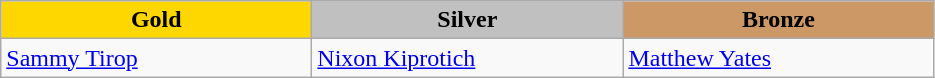<table class="wikitable" style="text-align:left">
<tr align="center">
<td width=200 bgcolor=gold><strong>Gold</strong></td>
<td width=200 bgcolor=silver><strong>Silver</strong></td>
<td width=200 bgcolor=CC9966><strong>Bronze</strong></td>
</tr>
<tr>
<td><a href='#'>Sammy Tirop</a><br><em></em></td>
<td><a href='#'>Nixon Kiprotich</a><br><em></em></td>
<td><a href='#'>Matthew Yates</a><br><em></em></td>
</tr>
</table>
